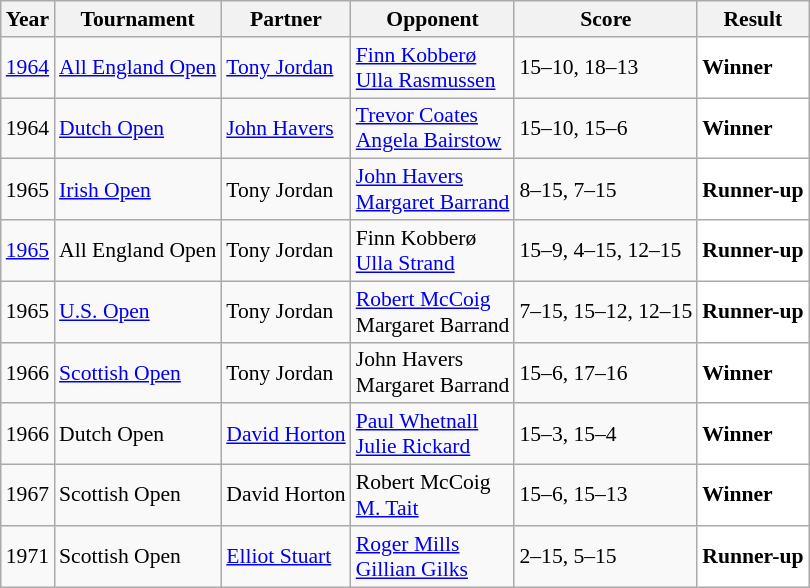<table class="sortable wikitable" style="font-size: 90%;">
<tr>
<th>Year</th>
<th>Tournament</th>
<th>Partner</th>
<th>Opponent</th>
<th>Score</th>
<th>Result</th>
</tr>
<tr>
<td align="center"><a href='#'>1964</a></td>
<td align="left"><a href='#'>All England Open</a></td>
<td align="left"> <a href='#'>Tony Jordan</a></td>
<td align="left"> <a href='#'>Finn Kobberø</a><br> <a href='#'>Ulla Rasmussen</a></td>
<td align="left">15–10, 18–13</td>
<td style="text-align:left; background: white"> <strong>Winner</strong></td>
</tr>
<tr>
<td align="center">1964</td>
<td align="left"><a href='#'>Dutch Open</a></td>
<td align="left"> <a href='#'>John Havers</a></td>
<td align="left"> <a href='#'>Trevor Coates</a><br> <a href='#'>Angela Bairstow</a></td>
<td align="left">15–10, 15–6</td>
<td style="text-align:left; background: white"> <strong>Winner</strong></td>
</tr>
<tr>
<td align="center">1965</td>
<td align="left"><a href='#'>Irish Open</a></td>
<td align="left"> Tony Jordan</td>
<td align="left"> <a href='#'>John Havers</a><br> <a href='#'>Margaret Barrand</a></td>
<td align="left">8–15, 7–15</td>
<td style="text-align:left; background: white"> <strong>Runner-up</strong></td>
</tr>
<tr>
<td align="center"><a href='#'>1965</a></td>
<td align="left">All England Open</td>
<td align="left"> Tony Jordan</td>
<td align="left"> Finn Kobberø<br> <a href='#'>Ulla Strand</a></td>
<td align="left">15–9, 4–15, 12–15</td>
<td style="text-align:left; background: white"> <strong>Runner-up</strong></td>
</tr>
<tr>
<td align="center">1965</td>
<td align="left"><a href='#'>U.S. Open</a></td>
<td align="left"> Tony Jordan</td>
<td align="left"> <a href='#'>Robert McCoig</a><br> Margaret Barrand</td>
<td align="left">7–15, 15–12, 12–15</td>
<td style="text-align:left; background: white"> <strong>Runner-up</strong></td>
</tr>
<tr>
<td align="center">1966</td>
<td align="left"><a href='#'>Scottish Open</a></td>
<td align="left"> Tony Jordan</td>
<td align="left"> John Havers<br> Margaret Barrand</td>
<td align="left">15–6, 17–16</td>
<td style="text-align:left; background: white"> <strong>Winner</strong></td>
</tr>
<tr>
<td align="center">1966</td>
<td align="left">Dutch Open</td>
<td align="left"> <a href='#'>David Horton</a></td>
<td align="left"> <a href='#'>Paul Whetnall</a><br> <a href='#'>Julie Rickard</a></td>
<td align="left">15–3, 15–4</td>
<td style="text-align:left; background: white"> <strong>Winner</strong></td>
</tr>
<tr>
<td align="center">1967</td>
<td align="left">Scottish Open</td>
<td align="left"> David Horton</td>
<td align="left"> Robert McCoig<br> <a href='#'>M. Tait</a></td>
<td align="left">15–6, 15–13</td>
<td style="text-align:left; background: white"> <strong>Winner</strong></td>
</tr>
<tr>
<td align="center">1971</td>
<td align="left">Scottish Open</td>
<td align="left"> <a href='#'>Elliot Stuart</a></td>
<td align="left"> <a href='#'>Roger Mills</a><br> <a href='#'>Gillian Gilks</a></td>
<td align="left">2–15, 5–15</td>
<td style="text-align:left; background: white"> <strong>Runner-up</strong></td>
</tr>
</table>
